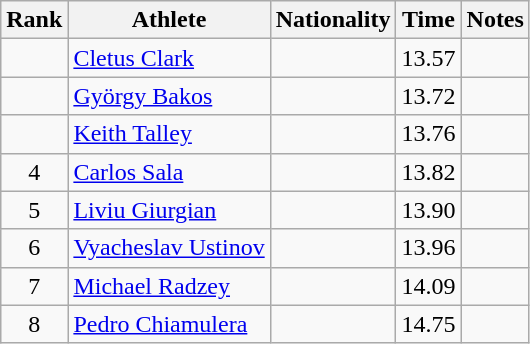<table class="wikitable sortable" style="text-align:center">
<tr>
<th>Rank</th>
<th>Athlete</th>
<th>Nationality</th>
<th>Time</th>
<th>Notes</th>
</tr>
<tr>
<td></td>
<td align=left><a href='#'>Cletus Clark</a></td>
<td align=left></td>
<td>13.57</td>
<td></td>
</tr>
<tr>
<td></td>
<td align=left><a href='#'>György Bakos</a></td>
<td align=left></td>
<td>13.72</td>
<td></td>
</tr>
<tr>
<td></td>
<td align=left><a href='#'>Keith Talley</a></td>
<td align=left></td>
<td>13.76</td>
<td></td>
</tr>
<tr>
<td>4</td>
<td align=left><a href='#'>Carlos Sala</a></td>
<td align=left></td>
<td>13.82</td>
<td></td>
</tr>
<tr>
<td>5</td>
<td align=left><a href='#'>Liviu Giurgian</a></td>
<td align=left></td>
<td>13.90</td>
<td></td>
</tr>
<tr>
<td>6</td>
<td align=left><a href='#'>Vyacheslav Ustinov</a></td>
<td align=left></td>
<td>13.96</td>
<td></td>
</tr>
<tr>
<td>7</td>
<td align=left><a href='#'>Michael Radzey</a></td>
<td align=left></td>
<td>14.09</td>
<td></td>
</tr>
<tr>
<td>8</td>
<td align=left><a href='#'>Pedro Chiamulera</a></td>
<td align=left></td>
<td>14.75</td>
<td></td>
</tr>
</table>
